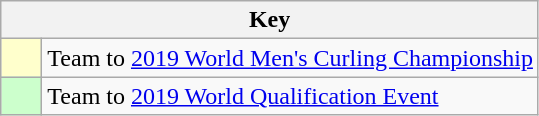<table class="wikitable" style="text-align: center;">
<tr>
<th colspan=2>Key</th>
</tr>
<tr>
<td style="background:#ffffcc; width:20px;"></td>
<td align=left>Team to <a href='#'>2019 World Men's Curling Championship</a></td>
</tr>
<tr>
<td style="background:#ccffcc; width:20px;"></td>
<td align=left>Team to <a href='#'>2019 World Qualification Event</a></td>
</tr>
</table>
